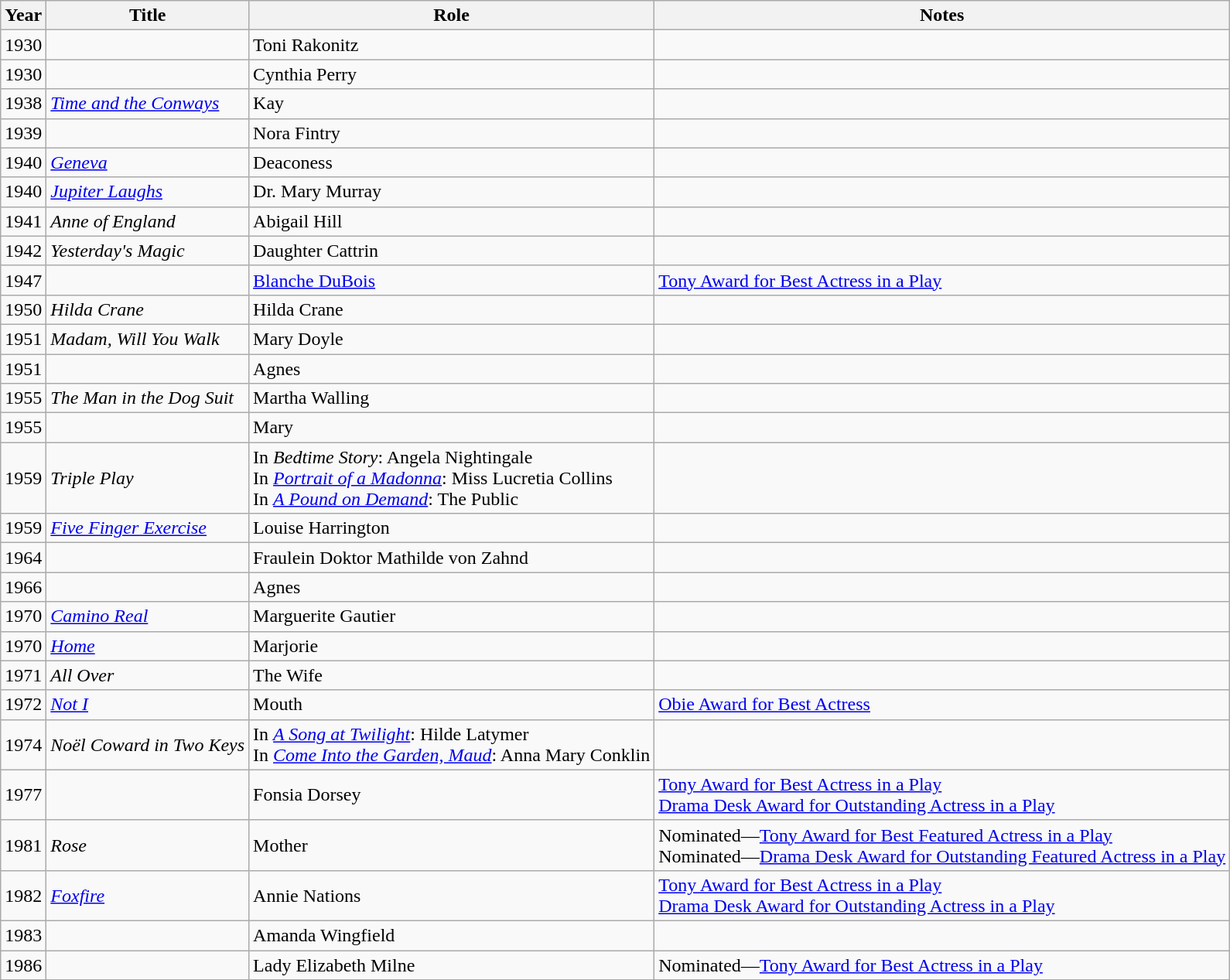<table class="wikitable sortable">
<tr>
<th>Year</th>
<th>Title</th>
<th>Role</th>
<th>Notes</th>
</tr>
<tr>
<td>1930</td>
<td><em></em></td>
<td>Toni Rakonitz</td>
<td></td>
</tr>
<tr>
<td>1930</td>
<td><em></em></td>
<td>Cynthia Perry</td>
<td></td>
</tr>
<tr>
<td>1938</td>
<td><em><a href='#'>Time and the Conways</a></em></td>
<td>Kay</td>
<td></td>
</tr>
<tr>
<td>1939</td>
<td><em></em></td>
<td>Nora Fintry</td>
<td></td>
</tr>
<tr>
<td>1940</td>
<td><em><a href='#'>Geneva</a></em></td>
<td>Deaconess</td>
<td></td>
</tr>
<tr>
<td>1940</td>
<td><em><a href='#'>Jupiter Laughs</a></em></td>
<td>Dr. Mary Murray</td>
<td></td>
</tr>
<tr>
<td>1941</td>
<td><em>Anne of England</em></td>
<td>Abigail Hill</td>
<td></td>
</tr>
<tr>
<td>1942</td>
<td><em>Yesterday's Magic</em></td>
<td>Daughter Cattrin</td>
<td></td>
</tr>
<tr>
<td>1947</td>
<td><em></em></td>
<td><a href='#'>Blanche DuBois</a></td>
<td><a href='#'>Tony Award for Best Actress in a Play</a></td>
</tr>
<tr>
<td>1950</td>
<td><em>Hilda Crane</em></td>
<td>Hilda Crane</td>
<td></td>
</tr>
<tr>
<td>1951</td>
<td><em>Madam, Will You Walk</em></td>
<td>Mary Doyle</td>
<td></td>
</tr>
<tr>
<td>1951</td>
<td><em></em></td>
<td>Agnes</td>
<td></td>
</tr>
<tr>
<td>1955</td>
<td><em>The Man in the Dog Suit</em></td>
<td>Martha Walling</td>
<td></td>
</tr>
<tr>
<td>1955</td>
<td><em></em></td>
<td>Mary</td>
<td></td>
</tr>
<tr>
<td>1959</td>
<td><em>Triple Play</em></td>
<td>In <em>Bedtime Story</em>: Angela Nightingale<br>In <em><a href='#'>Portrait of a Madonna</a></em>: Miss Lucretia Collins<br>In <em><a href='#'>A Pound on Demand</a></em>: The Public</td>
<td></td>
</tr>
<tr>
<td>1959</td>
<td><em><a href='#'>Five Finger Exercise</a></em></td>
<td>Louise Harrington</td>
<td></td>
</tr>
<tr>
<td>1964</td>
<td><em></em></td>
<td>Fraulein Doktor Mathilde von Zahnd</td>
<td></td>
</tr>
<tr>
<td>1966</td>
<td><em></em></td>
<td>Agnes</td>
<td></td>
</tr>
<tr>
<td>1970</td>
<td><em><a href='#'>Camino Real</a></em></td>
<td>Marguerite Gautier</td>
<td></td>
</tr>
<tr>
<td>1970</td>
<td><em><a href='#'>Home</a></em></td>
<td>Marjorie</td>
<td></td>
</tr>
<tr>
<td>1971</td>
<td><em>All Over</em></td>
<td>The Wife</td>
<td></td>
</tr>
<tr>
<td>1972</td>
<td><em><a href='#'>Not I</a></em></td>
<td>Mouth</td>
<td><a href='#'>Obie Award for Best Actress</a></td>
</tr>
<tr>
<td>1974</td>
<td><em>Noël Coward in Two Keys</em></td>
<td>In <em><a href='#'>A Song at Twilight</a></em>: Hilde Latymer<br>In <em><a href='#'>Come Into the Garden, Maud</a></em>: Anna Mary Conklin</td>
<td></td>
</tr>
<tr>
<td>1977</td>
<td><em></em></td>
<td>Fonsia Dorsey</td>
<td><a href='#'>Tony Award for Best Actress in a Play</a><br><a href='#'>Drama Desk Award for Outstanding Actress in a Play</a></td>
</tr>
<tr>
<td>1981</td>
<td><em>Rose</em></td>
<td>Mother</td>
<td>Nominated—<a href='#'>Tony Award for Best Featured Actress in a Play</a><br>Nominated—<a href='#'>Drama Desk Award for Outstanding Featured Actress in a Play</a></td>
</tr>
<tr>
<td>1982</td>
<td><em><a href='#'>Foxfire</a></em></td>
<td>Annie Nations</td>
<td><a href='#'>Tony Award for Best Actress in a Play</a><br><a href='#'>Drama Desk Award for Outstanding Actress in a Play</a></td>
</tr>
<tr>
<td>1983</td>
<td><em></em></td>
<td>Amanda Wingfield</td>
<td></td>
</tr>
<tr>
<td>1986</td>
<td><em></em></td>
<td>Lady Elizabeth Milne</td>
<td>Nominated—<a href='#'>Tony Award for Best Actress in a Play</a></td>
</tr>
</table>
